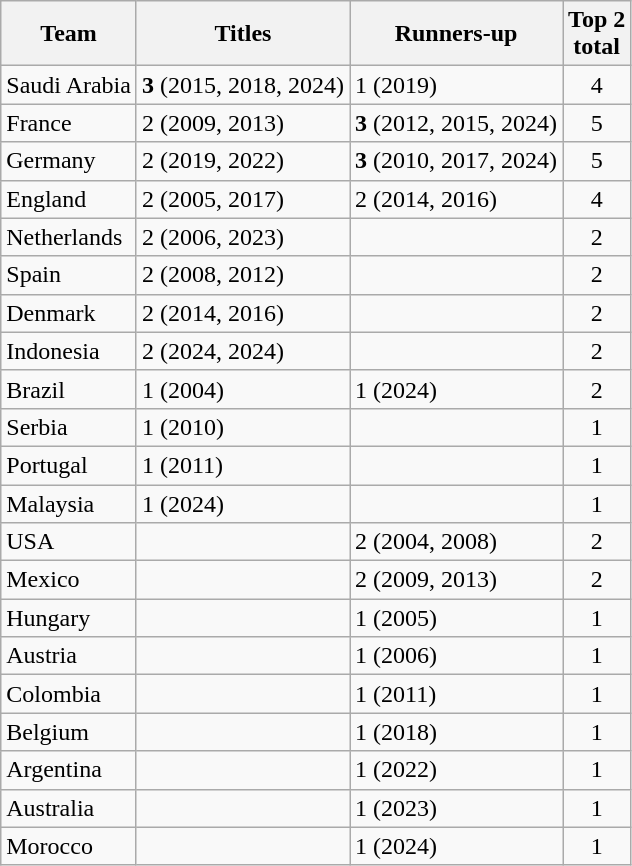<table class="wikitable sortable">
<tr>
<th>Team</th>
<th>Titles</th>
<th>Runners-up</th>
<th data-sort-type="number">Top 2 <br>total</th>
</tr>
<tr>
<td>Saudi Arabia</td>
<td><strong>3</strong> (2015, 2018, 2024)</td>
<td>1 (2019)</td>
<td align=center>4</td>
</tr>
<tr>
<td>France</td>
<td>2 (2009, 2013)</td>
<td><strong>3</strong> (2012, 2015, 2024)</td>
<td align=center>5</td>
</tr>
<tr>
<td>Germany</td>
<td>2 (2019, 2022)</td>
<td><strong>3</strong> (2010, 2017, 2024)</td>
<td align="center">5</td>
</tr>
<tr>
<td>England</td>
<td>2 (2005, 2017)</td>
<td>2 (2014, 2016)</td>
<td align=center>4</td>
</tr>
<tr>
<td>Netherlands</td>
<td>2 (2006, 2023)</td>
<td></td>
<td align="center">2</td>
</tr>
<tr>
<td>Spain</td>
<td>2 (2008, 2012)</td>
<td></td>
<td align="center">2</td>
</tr>
<tr>
<td>Denmark</td>
<td>2 (2014, 2016)</td>
<td></td>
<td align=center>2</td>
</tr>
<tr>
<td>Indonesia</td>
<td>2 (2024, 2024)</td>
<td></td>
<td align=center>2</td>
</tr>
<tr>
<td>Brazil</td>
<td>1 (2004)</td>
<td>1 (2024)</td>
<td align=center>2</td>
</tr>
<tr>
<td>Serbia</td>
<td>1 (2010)</td>
<td></td>
<td align=center>1</td>
</tr>
<tr>
<td>Portugal</td>
<td>1 (2011)</td>
<td></td>
<td align="center">1</td>
</tr>
<tr>
<td>Malaysia</td>
<td>1 (2024)</td>
<td></td>
<td align=center>1</td>
</tr>
<tr>
<td>USA</td>
<td></td>
<td>2 (2004, 2008)</td>
<td align=center>2</td>
</tr>
<tr>
<td>Mexico</td>
<td></td>
<td>2 (2009, 2013)</td>
<td align=center>2</td>
</tr>
<tr>
<td>Hungary</td>
<td></td>
<td>1 (2005)</td>
<td align=center>1</td>
</tr>
<tr>
<td>Austria</td>
<td></td>
<td>1 (2006)</td>
<td align=center>1</td>
</tr>
<tr>
<td>Colombia</td>
<td></td>
<td>1 (2011)</td>
<td align=center>1</td>
</tr>
<tr>
<td>Belgium</td>
<td></td>
<td>1 (2018)</td>
<td align=center>1</td>
</tr>
<tr>
<td>Argentina</td>
<td></td>
<td>1 (2022)</td>
<td align=center>1</td>
</tr>
<tr>
<td>Australia</td>
<td></td>
<td>1 (2023)</td>
<td align=center>1</td>
</tr>
<tr>
<td>Morocco</td>
<td></td>
<td>1 (2024)</td>
<td align=center>1</td>
</tr>
</table>
